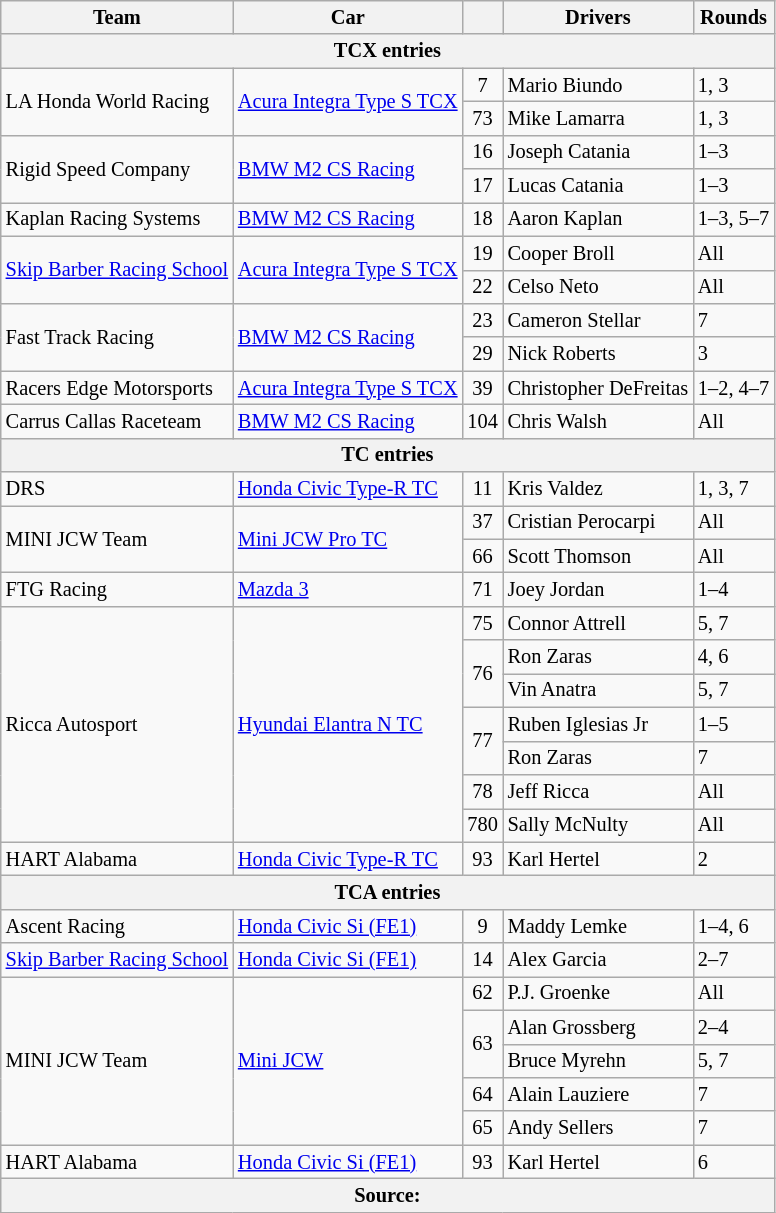<table class="wikitable" style="font-size:85%;">
<tr>
<th>Team</th>
<th>Car</th>
<th></th>
<th>Drivers</th>
<th>Rounds</th>
</tr>
<tr>
<th colspan="5">TCX entries</th>
</tr>
<tr>
<td rowspan="2"> LA Honda World Racing</td>
<td rowspan="2"><a href='#'>Acura Integra Type S TCX</a></td>
<td align="center">7</td>
<td> Mario Biundo</td>
<td>1, 3</td>
</tr>
<tr>
<td align="center">73</td>
<td> Mike Lamarra</td>
<td>1, 3</td>
</tr>
<tr>
<td rowspan="2"> Rigid Speed Company</td>
<td rowspan="2"><a href='#'>BMW M2 CS Racing</a></td>
<td align="center">16</td>
<td> Joseph Catania</td>
<td>1–3</td>
</tr>
<tr>
<td align="center">17</td>
<td> Lucas Catania</td>
<td>1–3</td>
</tr>
<tr>
<td> Kaplan Racing Systems</td>
<td><a href='#'>BMW M2 CS Racing</a></td>
<td align="center">18</td>
<td> Aaron Kaplan</td>
<td>1–3, 5–7</td>
</tr>
<tr>
<td rowspan="2"> <a href='#'>Skip Barber Racing School</a></td>
<td rowspan="2"><a href='#'>Acura Integra Type S TCX</a></td>
<td align="center">19</td>
<td> Cooper Broll</td>
<td>All</td>
</tr>
<tr>
<td align="center">22</td>
<td> Celso Neto</td>
<td>All</td>
</tr>
<tr>
<td rowspan="2"> Fast Track Racing</td>
<td rowspan="2"><a href='#'>BMW M2 CS Racing</a></td>
<td align="center">23</td>
<td> Cameron Stellar</td>
<td>7</td>
</tr>
<tr>
<td align="center">29</td>
<td> Nick Roberts</td>
<td>3</td>
</tr>
<tr>
<td> Racers Edge Motorsports</td>
<td><a href='#'>Acura Integra Type S TCX</a></td>
<td align="center">39</td>
<td> Christopher DeFreitas</td>
<td nowrap="">1–2, 4–7</td>
</tr>
<tr>
<td> Carrus Callas Raceteam</td>
<td><a href='#'>BMW M2 CS Racing</a></td>
<td align="center">104</td>
<td> Chris Walsh</td>
<td>All</td>
</tr>
<tr>
<th colspan="5">TC entries</th>
</tr>
<tr>
<td> DRS</td>
<td><a href='#'>Honda Civic Type-R TC</a></td>
<td align="center">11</td>
<td> Kris Valdez</td>
<td>1, 3, 7</td>
</tr>
<tr>
<td rowspan="2"> MINI JCW Team</td>
<td rowspan="2"><a href='#'>Mini JCW Pro TC</a></td>
<td align="center">37</td>
<td> Cristian Perocarpi</td>
<td>All</td>
</tr>
<tr>
<td align="center">66</td>
<td> Scott Thomson</td>
<td>All</td>
</tr>
<tr>
<td> FTG Racing</td>
<td><a href='#'>Mazda 3</a></td>
<td align="center">71</td>
<td> Joey Jordan</td>
<td>1–4</td>
</tr>
<tr>
<td rowspan="7"> Ricca Autosport</td>
<td rowspan="7"><a href='#'>Hyundai Elantra N TC</a></td>
<td align="center">75</td>
<td> Connor Attrell</td>
<td>5, 7</td>
</tr>
<tr>
<td rowspan="2" align="center">76</td>
<td> Ron Zaras</td>
<td>4, 6</td>
</tr>
<tr>
<td> Vin Anatra</td>
<td>5, 7</td>
</tr>
<tr>
<td rowspan="2" align="center">77</td>
<td> Ruben Iglesias Jr</td>
<td>1–5</td>
</tr>
<tr>
<td> Ron Zaras</td>
<td>7</td>
</tr>
<tr>
<td align="center">78</td>
<td> Jeff Ricca</td>
<td>All</td>
</tr>
<tr>
<td align="center">780</td>
<td> Sally McNulty</td>
<td>All</td>
</tr>
<tr>
<td> HART Alabama</td>
<td><a href='#'>Honda Civic Type-R TC</a></td>
<td align="center">93</td>
<td> Karl Hertel</td>
<td>2</td>
</tr>
<tr>
<th colspan="5">TCA entries</th>
</tr>
<tr>
<td> Ascent Racing</td>
<td><a href='#'>Honda Civic Si (FE1)</a></td>
<td align="center">9</td>
<td> Maddy Lemke</td>
<td>1–4, 6</td>
</tr>
<tr>
<td> <a href='#'>Skip Barber Racing School</a></td>
<td><a href='#'>Honda Civic Si (FE1)</a></td>
<td align="center">14</td>
<td> Alex Garcia</td>
<td>2–7</td>
</tr>
<tr>
<td rowspan="5"> MINI JCW Team</td>
<td rowspan="5"><a href='#'>Mini JCW</a></td>
<td align="center">62</td>
<td> P.J. Groenke</td>
<td>All</td>
</tr>
<tr>
<td rowspan="2" align="center">63</td>
<td> Alan Grossberg</td>
<td>2–4</td>
</tr>
<tr>
<td> Bruce Myrehn</td>
<td>5, 7</td>
</tr>
<tr>
<td align="center">64</td>
<td> Alain Lauziere</td>
<td>7</td>
</tr>
<tr>
<td align="center">65</td>
<td> Andy Sellers</td>
<td>7</td>
</tr>
<tr>
<td> HART Alabama</td>
<td><a href='#'>Honda Civic Si (FE1)</a></td>
<td align="center">93</td>
<td> Karl Hertel</td>
<td>6</td>
</tr>
<tr>
<th colspan="5">Source:</th>
</tr>
</table>
